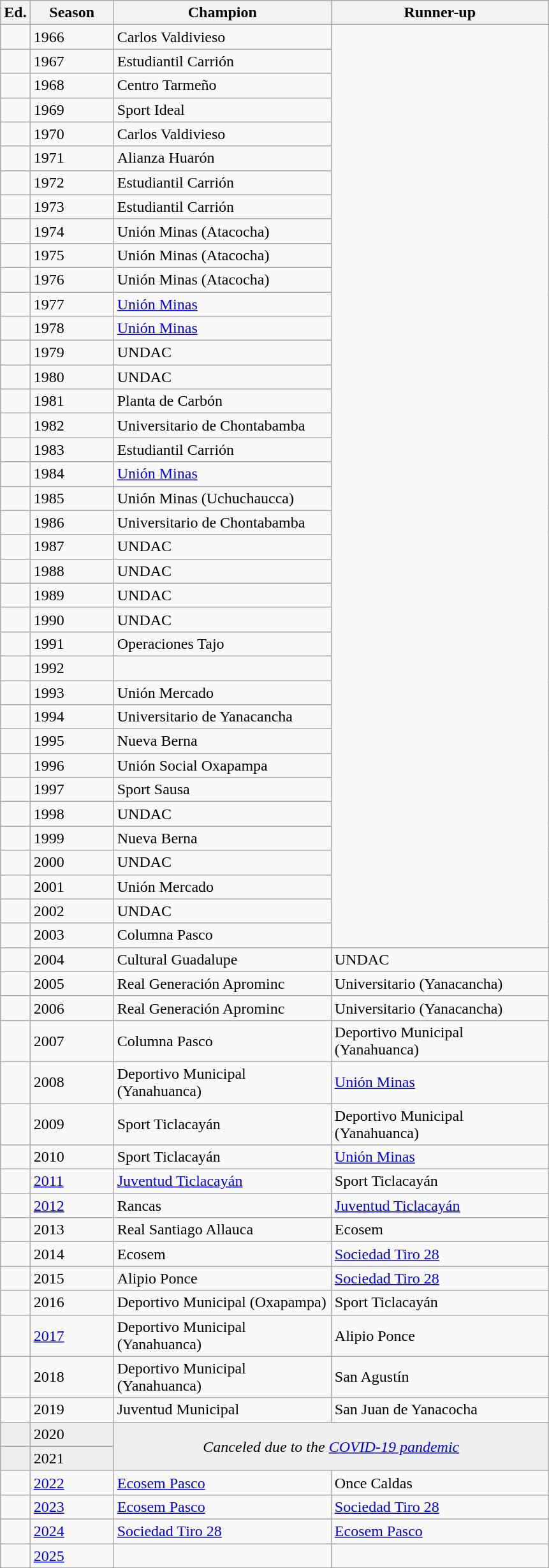<table class="wikitable sortable">
<tr>
<th width=px>Ed.</th>
<th width=80px>Season</th>
<th width=220px>Champion</th>
<th width=220px>Runner-up</th>
</tr>
<tr>
<td></td>
<td>1966</td>
<td>Carlos Valdivieso</td>
</tr>
<tr>
<td></td>
<td>1967</td>
<td>Estudiantil Carrión</td>
</tr>
<tr>
<td></td>
<td>1968</td>
<td>Centro Tarmeño</td>
</tr>
<tr>
<td></td>
<td>1969</td>
<td>Sport Ideal</td>
</tr>
<tr>
<td></td>
<td>1970</td>
<td>Carlos Valdivieso</td>
</tr>
<tr>
<td></td>
<td>1971</td>
<td>Alianza Huarón</td>
</tr>
<tr>
<td></td>
<td>1972</td>
<td>Estudiantil Carrión</td>
</tr>
<tr>
<td></td>
<td>1973</td>
<td>Estudiantil Carrión</td>
</tr>
<tr>
<td></td>
<td>1974</td>
<td>Unión Minas (Atacocha)</td>
</tr>
<tr>
<td></td>
<td>1975</td>
<td>Unión Minas (Atacocha)</td>
</tr>
<tr>
<td></td>
<td>1976</td>
<td>Unión Minas (Atacocha)</td>
</tr>
<tr>
<td></td>
<td>1977</td>
<td><a href='#'>Unión Minas</a></td>
</tr>
<tr>
<td></td>
<td>1978</td>
<td><a href='#'>Unión Minas</a></td>
</tr>
<tr>
<td></td>
<td>1979</td>
<td>UNDAC</td>
</tr>
<tr>
<td></td>
<td>1980</td>
<td>UNDAC</td>
</tr>
<tr>
<td></td>
<td>1981</td>
<td>Planta de Carbón</td>
</tr>
<tr>
<td></td>
<td>1982</td>
<td>Universitario de Chontabamba</td>
</tr>
<tr>
<td></td>
<td>1983</td>
<td>Estudiantil Carrión</td>
</tr>
<tr>
<td></td>
<td>1984</td>
<td><a href='#'>Unión Minas</a></td>
</tr>
<tr>
<td></td>
<td>1985</td>
<td>Unión Minas (Uchuchaucca)</td>
</tr>
<tr>
<td></td>
<td>1986</td>
<td>Universitario de Chontabamba</td>
</tr>
<tr>
<td></td>
<td>1987</td>
<td>UNDAC</td>
</tr>
<tr>
<td></td>
<td>1988</td>
<td>UNDAC</td>
</tr>
<tr>
<td></td>
<td>1989</td>
<td>UNDAC</td>
</tr>
<tr>
<td></td>
<td>1990</td>
<td>UNDAC</td>
</tr>
<tr>
<td></td>
<td>1991</td>
<td>Operaciones Tajo</td>
</tr>
<tr>
<td></td>
<td>1992</td>
<td></td>
</tr>
<tr>
<td></td>
<td>1993</td>
<td>Unión Mercado</td>
</tr>
<tr>
<td></td>
<td>1994</td>
<td>Universitario de Yanacancha</td>
</tr>
<tr>
<td></td>
<td>1995</td>
<td>Nueva Berna</td>
</tr>
<tr>
<td></td>
<td>1996</td>
<td>Unión Social Oxapampa</td>
</tr>
<tr>
<td></td>
<td>1997</td>
<td>Sport Sausa</td>
</tr>
<tr>
<td></td>
<td>1998</td>
<td>UNDAC</td>
</tr>
<tr>
<td></td>
<td>1999</td>
<td>Nueva Berna</td>
</tr>
<tr>
<td></td>
<td>2000</td>
<td>UNDAC</td>
</tr>
<tr>
<td></td>
<td>2001</td>
<td>Unión Mercado</td>
</tr>
<tr>
<td></td>
<td>2002</td>
<td>UNDAC</td>
</tr>
<tr>
<td></td>
<td>2003</td>
<td>Columna Pasco</td>
</tr>
<tr>
<td></td>
<td>2004</td>
<td>Cultural Guadalupe</td>
<td>UNDAC</td>
</tr>
<tr>
<td></td>
<td>2005</td>
<td>Real Generación Aprominc</td>
<td>Universitario (Yanacancha)</td>
</tr>
<tr>
<td></td>
<td>2006</td>
<td>Real Generación Aprominc</td>
<td>Universitario (Yanacancha)</td>
</tr>
<tr>
<td></td>
<td>2007</td>
<td>Columna Pasco</td>
<td>Deportivo Municipal (Yanahuanca)</td>
</tr>
<tr>
<td></td>
<td>2008</td>
<td>Deportivo Municipal (Yanahuanca)</td>
<td><a href='#'>Unión Minas</a></td>
</tr>
<tr>
<td></td>
<td>2009</td>
<td>Sport Ticlacayán</td>
<td>Deportivo Municipal (Yanahuanca)</td>
</tr>
<tr>
<td></td>
<td>2010</td>
<td>Sport Ticlacayán</td>
<td><a href='#'>Unión Minas</a></td>
</tr>
<tr>
<td></td>
<td><a href='#'>2011</a></td>
<td><a href='#'>Juventud Ticlacayán</a></td>
<td>Sport Ticlacayán</td>
</tr>
<tr>
<td></td>
<td><a href='#'>2012</a></td>
<td>Rancas</td>
<td><a href='#'>Juventud Ticlacayán</a></td>
</tr>
<tr>
<td></td>
<td>2013</td>
<td>Real Santiago Allauca</td>
<td>Ecosem</td>
</tr>
<tr>
<td></td>
<td>2014</td>
<td>Ecosem</td>
<td><a href='#'>Sociedad Tiro 28</a></td>
</tr>
<tr>
<td></td>
<td>2015</td>
<td>Alipio Ponce</td>
<td><a href='#'>Sociedad Tiro 28</a></td>
</tr>
<tr>
<td></td>
<td>2016</td>
<td>Deportivo Municipal (Oxapampa)</td>
<td>Sport Ticlacayán</td>
</tr>
<tr>
<td></td>
<td><a href='#'>2017</a></td>
<td>Deportivo Municipal (Yanahuanca)</td>
<td>Alipio Ponce</td>
</tr>
<tr>
<td></td>
<td>2018</td>
<td>Deportivo Municipal (Yanahuanca)</td>
<td>San Agustín</td>
</tr>
<tr>
<td></td>
<td>2019</td>
<td>Juventud Municipal</td>
<td>San Juan de Yanacocha</td>
</tr>
<tr bgcolor=#efefef>
<td></td>
<td>2020</td>
<td rowspan=2 colspan="2" align=center><em>Canceled due to the <a href='#'>COVID-19 pandemic</a></em></td>
</tr>
<tr bgcolor=#efefef>
<td></td>
<td>2021</td>
</tr>
<tr>
<td></td>
<td><a href='#'>2022</a></td>
<td><a href='#'>Ecosem Pasco</a></td>
<td>Once Caldas</td>
</tr>
<tr>
<td></td>
<td><a href='#'>2023</a></td>
<td><a href='#'>Ecosem Pasco</a></td>
<td><a href='#'>Sociedad Tiro 28</a></td>
</tr>
<tr>
<td></td>
<td><a href='#'>2024</a></td>
<td><a href='#'>Sociedad Tiro 28</a></td>
<td><a href='#'>Ecosem Pasco</a></td>
</tr>
<tr>
<td></td>
<td><a href='#'>2025</a></td>
<td></td>
<td></td>
</tr>
<tr>
</tr>
</table>
